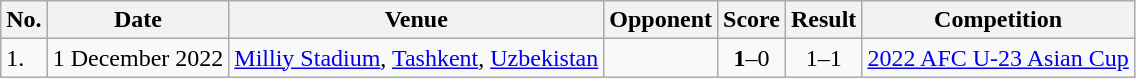<table class="wikitable">
<tr>
<th>No.</th>
<th>Date</th>
<th>Venue</th>
<th>Opponent</th>
<th>Score</th>
<th>Result</th>
<th>Competition</th>
</tr>
<tr>
<td>1.</td>
<td>1 December 2022</td>
<td><a href='#'>Milliy Stadium</a>, <a href='#'>Tashkent</a>, <a href='#'>Uzbekistan</a></td>
<td></td>
<td align=center><strong>1</strong>–0</td>
<td align=center>1–1</td>
<td><a href='#'>2022 AFC U-23 Asian Cup</a></td>
</tr>
</table>
